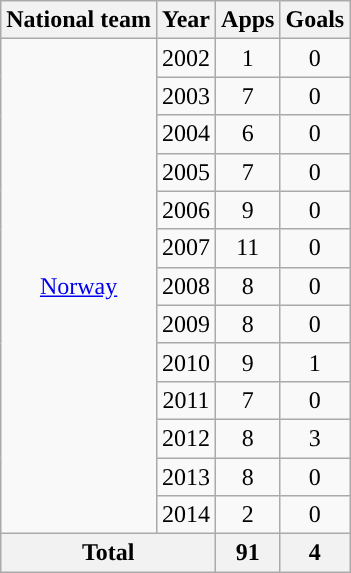<table class="wikitable" style="text-align:center">
<tr>
<th>National team</th>
<th>Year</th>
<th>Apps</th>
<th>Goals</th>
</tr>
<tr>
<td rowspan="13“"><a href='#'>Norway</a></td>
<td>2002</td>
<td>1</td>
<td>0</td>
</tr>
<tr>
<td>2003</td>
<td>7</td>
<td>0</td>
</tr>
<tr>
<td>2004</td>
<td>6</td>
<td>0</td>
</tr>
<tr>
<td>2005</td>
<td>7</td>
<td>0</td>
</tr>
<tr>
<td>2006</td>
<td>9</td>
<td>0</td>
</tr>
<tr>
<td>2007</td>
<td>11</td>
<td>0</td>
</tr>
<tr>
<td>2008</td>
<td>8</td>
<td>0</td>
</tr>
<tr>
<td>2009</td>
<td>8</td>
<td>0</td>
</tr>
<tr>
<td>2010</td>
<td>9</td>
<td>1</td>
</tr>
<tr>
<td>2011</td>
<td>7</td>
<td>0</td>
</tr>
<tr>
<td>2012</td>
<td>8</td>
<td>3</td>
</tr>
<tr>
<td>2013</td>
<td>8</td>
<td>0</td>
</tr>
<tr>
<td>2014</td>
<td>2</td>
<td>0</td>
</tr>
<tr>
<th colspan="2">Total</th>
<th>91</th>
<th>4</th>
</tr>
</table>
